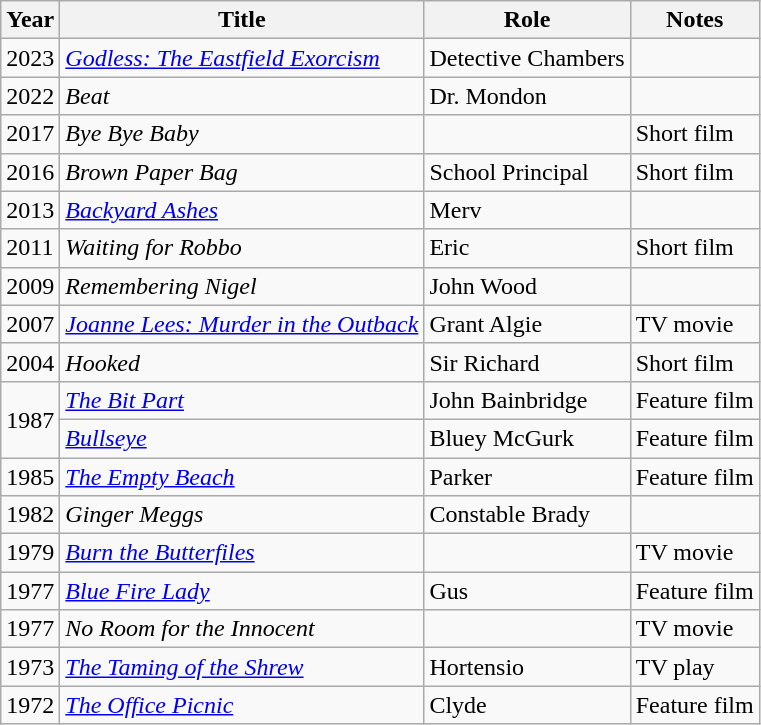<table class="wikitable">
<tr>
<th>Year</th>
<th>Title</th>
<th>Role</th>
<th>Notes</th>
</tr>
<tr>
<td>2023</td>
<td><em><a href='#'>Godless: The Eastfield Exorcism</a></em></td>
<td>Detective Chambers</td>
<td></td>
</tr>
<tr>
<td>2022</td>
<td><em>Beat</em></td>
<td>Dr. Mondon</td>
<td></td>
</tr>
<tr>
<td>2017</td>
<td><em>Bye Bye Baby</em></td>
<td></td>
<td>Short film</td>
</tr>
<tr>
<td>2016</td>
<td><em>Brown Paper Bag</em></td>
<td>School Principal</td>
<td>Short film</td>
</tr>
<tr>
<td>2013</td>
<td><em><a href='#'>Backyard Ashes</a></em></td>
<td>Merv</td>
<td></td>
</tr>
<tr>
<td>2011</td>
<td><em>Waiting for Robbo</em></td>
<td>Eric</td>
<td>Short film</td>
</tr>
<tr>
<td>2009</td>
<td><em>Remembering Nigel</em></td>
<td>John Wood</td>
<td></td>
</tr>
<tr>
<td>2007</td>
<td><em><a href='#'>Joanne Lees: Murder in the Outback</a></em></td>
<td>Grant Algie</td>
<td>TV movie</td>
</tr>
<tr>
<td>2004</td>
<td><em>Hooked</em></td>
<td>Sir Richard</td>
<td>Short film</td>
</tr>
<tr>
<td rowspan="2">1987</td>
<td><em><a href='#'>The Bit Part</a></em></td>
<td>John Bainbridge</td>
<td>Feature film</td>
</tr>
<tr>
<td><em><a href='#'>Bullseye</a></em></td>
<td>Bluey McGurk</td>
<td>Feature film</td>
</tr>
<tr>
<td>1985</td>
<td><em><a href='#'>The Empty Beach</a></em></td>
<td>Parker</td>
<td>Feature film</td>
</tr>
<tr>
<td>1982</td>
<td><em>Ginger Meggs</em></td>
<td>Constable Brady</td>
<td></td>
</tr>
<tr>
<td>1979</td>
<td><em><a href='#'>Burn the Butterfiles</a></em></td>
<td></td>
<td>TV movie</td>
</tr>
<tr>
<td>1977</td>
<td><em><a href='#'>Blue Fire Lady</a></em></td>
<td>Gus</td>
<td>Feature film</td>
</tr>
<tr>
<td>1977</td>
<td><em>No Room for the Innocent</em></td>
<td></td>
<td>TV movie</td>
</tr>
<tr>
<td>1973</td>
<td><em><a href='#'>The Taming of the Shrew</a></em></td>
<td>Hortensio</td>
<td>TV play</td>
</tr>
<tr>
<td>1972</td>
<td><em><a href='#'>The Office Picnic</a></em></td>
<td>Clyde</td>
<td>Feature film</td>
</tr>
</table>
